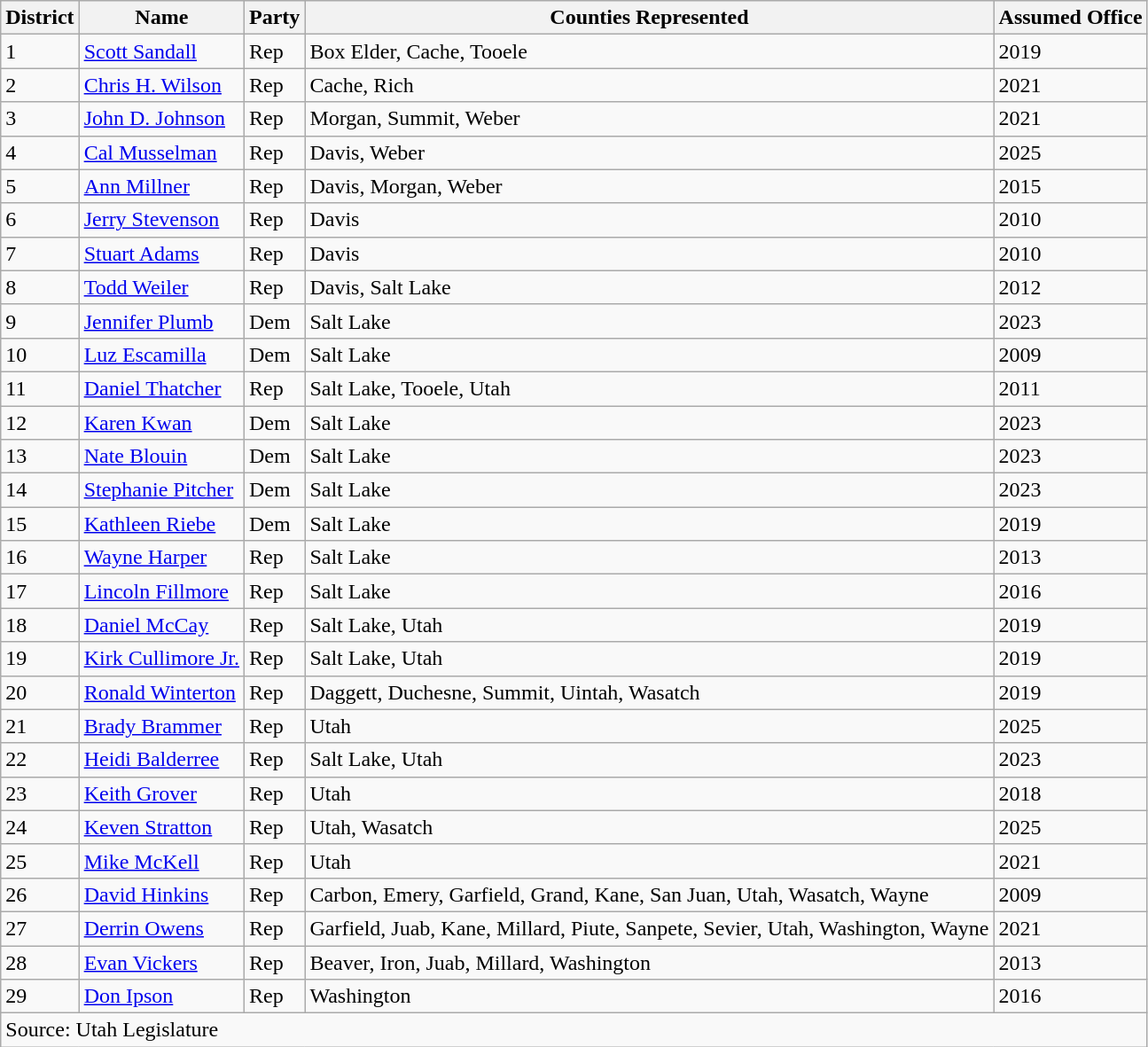<table class="wikitable sortable mw-collapsible">
<tr>
<th>District</th>
<th>Name</th>
<th>Party</th>
<th>Counties Represented</th>
<th>Assumed Office</th>
</tr>
<tr>
<td>1</td>
<td><a href='#'>Scott Sandall</a></td>
<td>Rep</td>
<td>Box Elder, Cache, Tooele</td>
<td>2019</td>
</tr>
<tr>
<td>2</td>
<td><a href='#'>Chris H. Wilson</a></td>
<td>Rep</td>
<td>Cache, Rich</td>
<td>2021</td>
</tr>
<tr>
<td>3</td>
<td><a href='#'>John D. Johnson</a></td>
<td>Rep</td>
<td>Morgan, Summit, Weber</td>
<td>2021</td>
</tr>
<tr>
<td>4</td>
<td><a href='#'>Cal Musselman</a></td>
<td>Rep</td>
<td>Davis, Weber</td>
<td>2025</td>
</tr>
<tr>
<td>5</td>
<td><a href='#'>Ann Millner</a></td>
<td>Rep</td>
<td>Davis, Morgan, Weber</td>
<td>2015</td>
</tr>
<tr>
<td>6</td>
<td><a href='#'>Jerry Stevenson</a></td>
<td>Rep</td>
<td>Davis</td>
<td>2010</td>
</tr>
<tr>
<td>7</td>
<td><a href='#'>Stuart Adams</a></td>
<td>Rep</td>
<td>Davis</td>
<td>2010</td>
</tr>
<tr>
<td>8</td>
<td><a href='#'>Todd Weiler</a></td>
<td>Rep</td>
<td>Davis, Salt Lake</td>
<td>2012</td>
</tr>
<tr>
<td>9</td>
<td><a href='#'>Jennifer Plumb</a></td>
<td>Dem</td>
<td>Salt Lake</td>
<td>2023</td>
</tr>
<tr>
<td>10</td>
<td><a href='#'>Luz Escamilla</a></td>
<td>Dem</td>
<td>Salt Lake</td>
<td>2009</td>
</tr>
<tr>
<td>11</td>
<td><a href='#'>Daniel Thatcher</a></td>
<td>Rep</td>
<td>Salt Lake, Tooele, Utah</td>
<td>2011</td>
</tr>
<tr>
<td>12</td>
<td><a href='#'>Karen Kwan</a></td>
<td>Dem</td>
<td>Salt Lake</td>
<td>2023</td>
</tr>
<tr>
<td>13</td>
<td><a href='#'>Nate Blouin</a></td>
<td>Dem</td>
<td>Salt Lake</td>
<td>2023</td>
</tr>
<tr>
<td>14</td>
<td><a href='#'>Stephanie Pitcher</a></td>
<td>Dem</td>
<td>Salt Lake</td>
<td>2023</td>
</tr>
<tr>
<td>15</td>
<td><a href='#'>Kathleen Riebe</a></td>
<td>Dem</td>
<td>Salt Lake</td>
<td>2019</td>
</tr>
<tr>
<td>16</td>
<td><a href='#'>Wayne Harper</a></td>
<td>Rep</td>
<td>Salt Lake</td>
<td>2013</td>
</tr>
<tr>
<td>17</td>
<td><a href='#'>Lincoln Fillmore</a></td>
<td>Rep</td>
<td>Salt Lake</td>
<td>2016</td>
</tr>
<tr>
<td>18</td>
<td><a href='#'>Daniel McCay</a></td>
<td>Rep</td>
<td>Salt Lake, Utah</td>
<td>2019</td>
</tr>
<tr>
<td>19</td>
<td><a href='#'>Kirk Cullimore Jr.</a></td>
<td>Rep</td>
<td>Salt Lake, Utah</td>
<td>2019</td>
</tr>
<tr>
<td>20</td>
<td><a href='#'>Ronald Winterton</a></td>
<td>Rep</td>
<td>Daggett, Duchesne, Summit, Uintah, Wasatch</td>
<td>2019</td>
</tr>
<tr>
<td>21</td>
<td><a href='#'>Brady Brammer</a></td>
<td>Rep</td>
<td>Utah</td>
<td>2025</td>
</tr>
<tr>
<td>22</td>
<td><a href='#'>Heidi Balderree</a></td>
<td>Rep</td>
<td>Salt Lake, Utah</td>
<td>2023</td>
</tr>
<tr>
<td>23</td>
<td><a href='#'>Keith Grover</a></td>
<td>Rep</td>
<td>Utah</td>
<td>2018</td>
</tr>
<tr>
<td>24</td>
<td><a href='#'>Keven Stratton</a></td>
<td>Rep</td>
<td>Utah, Wasatch</td>
<td>2025</td>
</tr>
<tr>
<td>25</td>
<td><a href='#'>Mike McKell</a></td>
<td>Rep</td>
<td>Utah</td>
<td>2021</td>
</tr>
<tr>
<td>26</td>
<td><a href='#'>David Hinkins</a></td>
<td>Rep</td>
<td>Carbon, Emery, Garfield, Grand, Kane, San Juan, Utah, Wasatch, Wayne</td>
<td>2009</td>
</tr>
<tr>
<td>27</td>
<td><a href='#'>Derrin Owens</a></td>
<td>Rep</td>
<td>Garfield, Juab, Kane, Millard, Piute, Sanpete, Sevier, Utah, Washington, Wayne</td>
<td>2021</td>
</tr>
<tr>
<td>28</td>
<td><a href='#'>Evan Vickers</a></td>
<td>Rep</td>
<td>Beaver, Iron, Juab, Millard, Washington</td>
<td>2013</td>
</tr>
<tr>
<td>29</td>
<td><a href='#'>Don Ipson</a></td>
<td>Rep</td>
<td>Washington</td>
<td>2016</td>
</tr>
<tr>
<td colspan="5">Source: Utah Legislature</td>
</tr>
</table>
